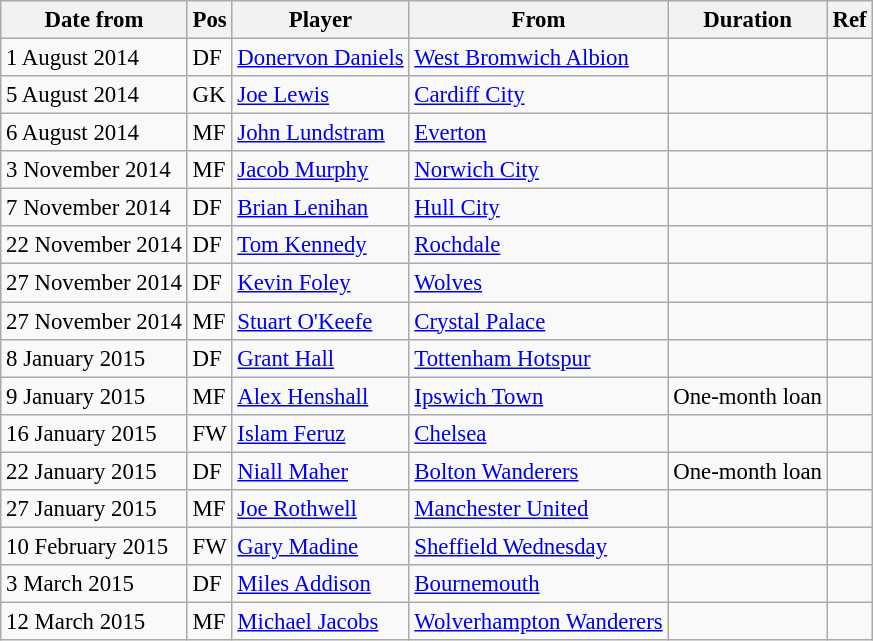<table class="wikitable" style="text-align:center; font-size:95%; text-align:left;">
<tr>
<th>Date from</th>
<th>Pos</th>
<th>Player</th>
<th>From</th>
<th>Duration</th>
<th>Ref</th>
</tr>
<tr>
<td>1 August 2014</td>
<td>DF</td>
<td> <a href='#'>Donervon Daniels</a></td>
<td><a href='#'>West Bromwich Albion</a></td>
<td></td>
<td></td>
</tr>
<tr>
<td>5 August 2014</td>
<td>GK</td>
<td> <a href='#'>Joe Lewis</a></td>
<td><a href='#'>Cardiff City</a></td>
<td></td>
<td></td>
</tr>
<tr>
<td>6 August 2014</td>
<td>MF</td>
<td> <a href='#'>John Lundstram</a></td>
<td><a href='#'>Everton</a></td>
<td></td>
<td></td>
</tr>
<tr>
<td>3 November 2014</td>
<td>MF</td>
<td> <a href='#'>Jacob Murphy</a></td>
<td><a href='#'>Norwich City</a></td>
<td></td>
<td></td>
</tr>
<tr>
<td>7 November 2014</td>
<td>DF</td>
<td> <a href='#'>Brian Lenihan</a></td>
<td><a href='#'>Hull City</a></td>
<td></td>
<td></td>
</tr>
<tr>
<td>22 November 2014</td>
<td>DF</td>
<td> <a href='#'>Tom Kennedy</a></td>
<td><a href='#'>Rochdale</a></td>
<td></td>
<td></td>
</tr>
<tr>
<td>27 November 2014</td>
<td>DF</td>
<td> <a href='#'>Kevin Foley</a></td>
<td><a href='#'>Wolves</a></td>
<td></td>
<td></td>
</tr>
<tr>
<td>27 November 2014</td>
<td>MF</td>
<td> <a href='#'>Stuart O'Keefe</a></td>
<td><a href='#'>Crystal Palace</a></td>
<td></td>
<td></td>
</tr>
<tr>
<td>8 January 2015</td>
<td>DF</td>
<td> <a href='#'>Grant Hall</a></td>
<td><a href='#'>Tottenham Hotspur</a></td>
<td></td>
<td></td>
</tr>
<tr>
<td>9 January 2015</td>
<td>MF</td>
<td> <a href='#'>Alex Henshall</a></td>
<td><a href='#'>Ipswich Town</a></td>
<td>One-month loan</td>
<td></td>
</tr>
<tr>
<td>16 January 2015</td>
<td>FW</td>
<td> <a href='#'>Islam Feruz</a></td>
<td><a href='#'>Chelsea</a></td>
<td></td>
<td></td>
</tr>
<tr>
<td>22 January 2015</td>
<td>DF</td>
<td> <a href='#'>Niall Maher</a></td>
<td><a href='#'>Bolton Wanderers</a></td>
<td>One-month loan</td>
<td></td>
</tr>
<tr>
<td>27 January 2015</td>
<td>MF</td>
<td> <a href='#'>Joe Rothwell</a></td>
<td><a href='#'>Manchester United</a></td>
<td></td>
<td></td>
</tr>
<tr>
<td>10 February 2015</td>
<td>FW</td>
<td> <a href='#'>Gary Madine</a></td>
<td><a href='#'>Sheffield Wednesday</a></td>
<td></td>
<td></td>
</tr>
<tr>
<td>3 March 2015</td>
<td>DF</td>
<td> <a href='#'>Miles Addison</a></td>
<td><a href='#'>Bournemouth</a></td>
<td></td>
<td></td>
</tr>
<tr>
<td>12 March 2015</td>
<td>MF</td>
<td> <a href='#'>Michael Jacobs</a></td>
<td><a href='#'>Wolverhampton Wanderers</a></td>
<td></td>
<td></td>
</tr>
</table>
